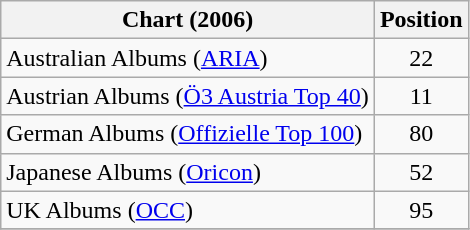<table class="wikitable sortable">
<tr>
<th>Chart (2006)</th>
<th>Position</th>
</tr>
<tr>
<td align="left">Australian Albums (<a href='#'>ARIA</a>)</td>
<td align="center">22</td>
</tr>
<tr>
<td align="left">Austrian Albums (<a href='#'>Ö3 Austria Top 40</a>) </td>
<td align="center">11</td>
</tr>
<tr>
<td align="left">German Albums (<a href='#'>Offizielle Top 100</a>) </td>
<td align="center">80</td>
</tr>
<tr>
<td align="left">Japanese Albums (<a href='#'>Oricon</a>)</td>
<td align="center">52</td>
</tr>
<tr>
<td align="left">UK Albums (<a href='#'>OCC</a>) </td>
<td align="center">95</td>
</tr>
<tr>
</tr>
</table>
